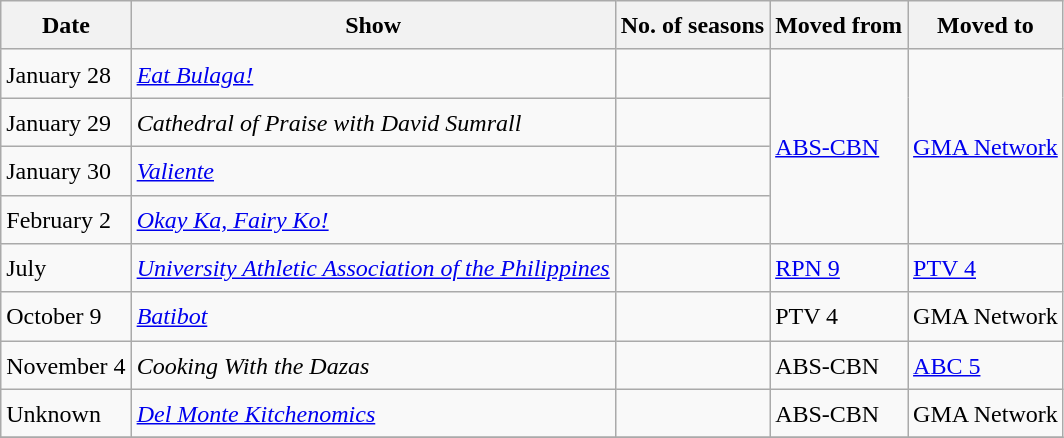<table class="wikitable" style="text-align:left; line-height:25px; width:auto;">
<tr>
<th>Date</th>
<th>Show</th>
<th>No. of seasons</th>
<th>Moved from</th>
<th>Moved to</th>
</tr>
<tr>
<td>January 28</td>
<td><em><a href='#'>Eat Bulaga!</a></em></td>
<td></td>
<td rowspan="4"><a href='#'>ABS-CBN</a></td>
<td rowspan="4"><a href='#'>GMA Network</a></td>
</tr>
<tr>
<td>January 29</td>
<td><em>Cathedral of Praise with David Sumrall</em></td>
<td></td>
</tr>
<tr>
<td>January 30</td>
<td><em><a href='#'>Valiente</a></em></td>
<td></td>
</tr>
<tr>
<td>February 2</td>
<td><em><a href='#'>Okay Ka, Fairy Ko!</a></em></td>
<td></td>
</tr>
<tr>
<td>July</td>
<td><em><a href='#'>University Athletic Association of the Philippines</a></em></td>
<td></td>
<td><a href='#'>RPN 9</a></td>
<td><a href='#'>PTV 4</a></td>
</tr>
<tr>
<td>October 9</td>
<td><em><a href='#'>Batibot</a></em></td>
<td></td>
<td>PTV 4</td>
<td>GMA Network</td>
</tr>
<tr>
<td>November 4</td>
<td><em>Cooking With the Dazas</em></td>
<td></td>
<td>ABS-CBN</td>
<td><a href='#'>ABC 5</a></td>
</tr>
<tr>
<td>Unknown</td>
<td><em><a href='#'>Del Monte Kitchenomics</a></em></td>
<td></td>
<td>ABS-CBN</td>
<td>GMA Network</td>
</tr>
<tr>
</tr>
</table>
